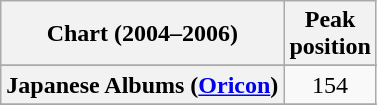<table class="wikitable sortable plainrowheaders">
<tr>
<th>Chart (2004–2006)</th>
<th>Peak<br>position</th>
</tr>
<tr>
</tr>
<tr>
</tr>
<tr>
</tr>
<tr>
</tr>
<tr>
</tr>
<tr>
</tr>
<tr>
</tr>
<tr>
<th scope="row">Japanese Albums (<a href='#'>Oricon</a>)</th>
<td style="text-align:center;">154</td>
</tr>
<tr>
</tr>
<tr>
</tr>
<tr>
</tr>
<tr>
</tr>
<tr>
</tr>
</table>
